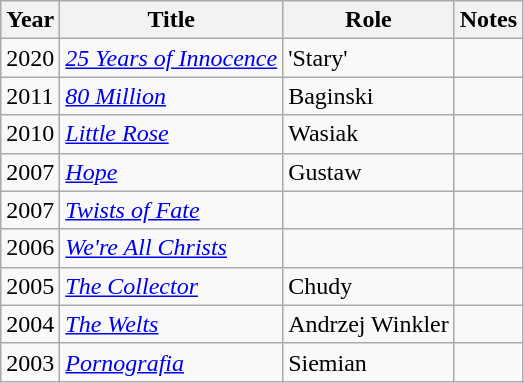<table class="wikitable sortable">
<tr>
<th>Year</th>
<th>Title</th>
<th>Role</th>
<th class="unsortable">Notes</th>
</tr>
<tr>
<td>2020</td>
<td><em><a href='#'>25 Years of Innocence</a></em></td>
<td>'Stary'</td>
<td></td>
</tr>
<tr>
<td>2011</td>
<td><em><a href='#'>80 Million</a></em></td>
<td>Baginski</td>
<td></td>
</tr>
<tr>
<td>2010</td>
<td><em><a href='#'>Little Rose</a></em></td>
<td>Wasiak</td>
<td></td>
</tr>
<tr>
<td>2007</td>
<td><em><a href='#'>Hope</a></em></td>
<td>Gustaw</td>
<td></td>
</tr>
<tr>
<td>2007</td>
<td><em><a href='#'>Twists of Fate</a></em></td>
<td></td>
<td></td>
</tr>
<tr>
<td>2006</td>
<td><em><a href='#'>We're All Christs</a></em></td>
<td></td>
<td></td>
</tr>
<tr>
<td>2005</td>
<td><em><a href='#'>The Collector</a></em></td>
<td>Chudy</td>
<td></td>
</tr>
<tr>
<td>2004</td>
<td><em><a href='#'>The Welts</a></em></td>
<td>Andrzej Winkler</td>
<td></td>
</tr>
<tr>
<td>2003</td>
<td><em><a href='#'>Pornografia</a></em></td>
<td>Siemian</td>
<td></td>
</tr>
</table>
